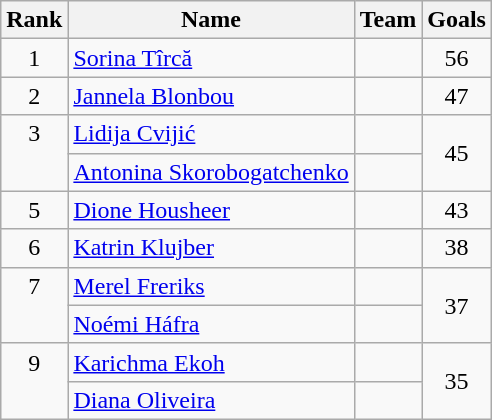<table class="wikitable sortable" style="text-align: center;">
<tr>
<th>Rank</th>
<th>Name</th>
<th>Team</th>
<th>Goals</th>
</tr>
<tr>
<td style="vertical-align:top;">1</td>
<td style="text-align: left;"><a href='#'>Sorina Tîrcă</a></td>
<td style="text-align: left;"></td>
<td>56</td>
</tr>
<tr>
<td style="vertical-align:top;">2</td>
<td style="text-align: left;"><a href='#'>Jannela Blonbou</a></td>
<td style="text-align: left;"></td>
<td>47</td>
</tr>
<tr>
<td rowspan="2" style="vertical-align:top;">3</td>
<td style="text-align: left;"><a href='#'>Lidija Cvijić</a></td>
<td style="text-align: left;"></td>
<td rowspan="2">45</td>
</tr>
<tr>
<td style="text-align: left;"><a href='#'>Antonina Skorobogatchenko</a></td>
<td style="text-align: left;"></td>
</tr>
<tr>
<td style="vertical-align:top;">5</td>
<td style="text-align: left;"><a href='#'>Dione Housheer</a></td>
<td style="text-align: left;"></td>
<td>43</td>
</tr>
<tr>
<td style="vertical-align:top;">6</td>
<td style="text-align: left;"><a href='#'>Katrin Klujber</a></td>
<td style="text-align: left;"></td>
<td>38</td>
</tr>
<tr>
<td rowspan="2" style="vertical-align:top;">7</td>
<td style="text-align: left;"><a href='#'>Merel Freriks</a></td>
<td style="text-align: left;"></td>
<td rowspan="2">37</td>
</tr>
<tr>
<td style="text-align: left;"><a href='#'>Noémi Háfra</a></td>
<td style="text-align: left;"></td>
</tr>
<tr>
<td rowspan="2" style="vertical-align:top;">9</td>
<td style="text-align: left;"><a href='#'>Karichma Ekoh</a></td>
<td style="text-align: left;"></td>
<td rowspan="2">35</td>
</tr>
<tr>
<td style="text-align: left;"><a href='#'>Diana Oliveira</a></td>
<td style="text-align: left;"></td>
</tr>
</table>
